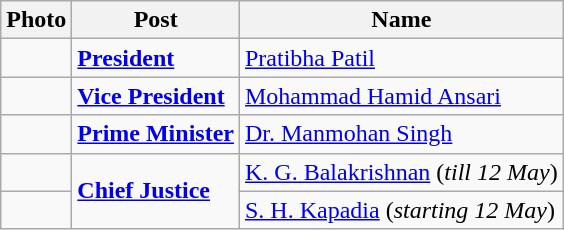<table class=wikitable>
<tr>
<th>Photo</th>
<th>Post</th>
<th>Name</th>
</tr>
<tr>
<td></td>
<td> <strong><a href='#'>President</a></strong></td>
<td><a href='#'>Pratibha Patil</a></td>
</tr>
<tr>
<td></td>
<td> <strong><a href='#'>Vice President</a></strong></td>
<td><a href='#'>Mohammad Hamid Ansari</a></td>
</tr>
<tr>
<td></td>
<td> <strong><a href='#'>Prime Minister</a></strong></td>
<td><a href='#'>Dr. Manmohan Singh</a></td>
</tr>
<tr>
<td></td>
<td rowspan=2> <strong><a href='#'>Chief Justice</a></strong></td>
<td><a href='#'>K. G. Balakrishnan</a> (<em>till 12 May</em>)</td>
</tr>
<tr>
<td></td>
<td><a href='#'>S. H. Kapadia</a> (<em>starting 12 May</em>)</td>
</tr>
</table>
